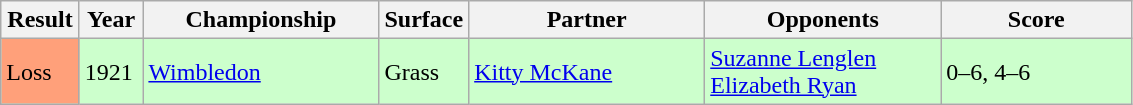<table class='sortable wikitable'>
<tr>
<th style="width:45px">Result</th>
<th style="width:35px">Year</th>
<th style="width:150px">Championship</th>
<th style="width:50px">Surface</th>
<th style="width:150px">Partner</th>
<th style="width:150px">Opponents</th>
<th style="width:120px" class="unsortable">Score</th>
</tr>
<tr style="background:#cfc;">
<td style="background:#ffa07a;">Loss</td>
<td>1921</td>
<td><a href='#'>Wimbledon</a></td>
<td>Grass</td>
<td> <a href='#'>Kitty McKane</a></td>
<td> <a href='#'>Suzanne Lenglen</a><br> <a href='#'>Elizabeth Ryan</a></td>
<td>0–6, 4–6</td>
</tr>
</table>
